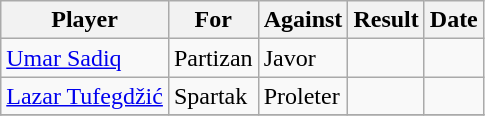<table class="wikitable">
<tr>
<th>Player</th>
<th>For</th>
<th>Against</th>
<th style="text-align:center">Result</th>
<th>Date</th>
</tr>
<tr>
<td> <a href='#'>Umar Sadiq</a></td>
<td>Partizan</td>
<td>Javor</td>
<td style="text-align:center"></td>
<td></td>
</tr>
<tr>
<td> <a href='#'>Lazar Tufegdžić</a></td>
<td>Spartak</td>
<td>Proleter</td>
<td style="text-align:center"></td>
<td></td>
</tr>
<tr>
</tr>
</table>
